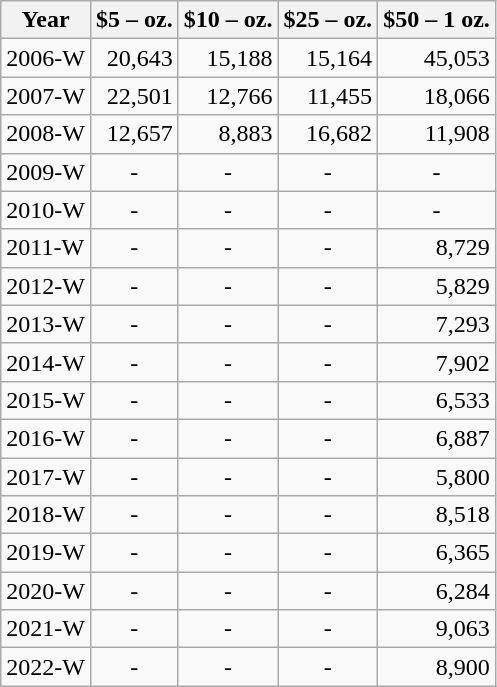<table class="wikitable collapsible sortable">
<tr>
<th>Year</th>
<th>$5 –  oz.</th>
<th>$10 –  oz.</th>
<th>$25 –  oz.</th>
<th>$50 – 1 oz.</th>
</tr>
<tr>
<td>2006-W</td>
<td align="right">20,643</td>
<td align="right">15,188</td>
<td align="right">15,164</td>
<td align="right">45,053</td>
</tr>
<tr>
<td>2007-W</td>
<td align="right">22,501</td>
<td align="right">12,766</td>
<td align="right">11,455</td>
<td align="right">18,066</td>
</tr>
<tr>
<td>2008-W</td>
<td align="right">12,657</td>
<td align="right">8,883</td>
<td align="right">16,682</td>
<td align="right">11,908</td>
</tr>
<tr>
<td>2009-W</td>
<td align="center">-</td>
<td align="center">-</td>
<td align="center">-</td>
<td align="center">-</td>
</tr>
<tr>
<td>2010-W</td>
<td align="center">-</td>
<td align="center">-</td>
<td align="center">-</td>
<td align="center">-</td>
</tr>
<tr>
<td>2011-W</td>
<td align="center">-</td>
<td align="center">-</td>
<td align="center">-</td>
<td align="right">8,729</td>
</tr>
<tr>
<td>2012-W</td>
<td align="center">-</td>
<td align="center">-</td>
<td align="center">-</td>
<td align="right">5,829</td>
</tr>
<tr>
<td>2013-W</td>
<td align="center">-</td>
<td align="center">-</td>
<td align="center">-</td>
<td align="right">7,293</td>
</tr>
<tr>
<td>2014-W</td>
<td align="center">-</td>
<td align="center">-</td>
<td align="center">-</td>
<td align="right">7,902</td>
</tr>
<tr>
<td>2015-W</td>
<td align="center">-</td>
<td align="center">-</td>
<td align="center">-</td>
<td align="right">6,533</td>
</tr>
<tr>
<td>2016-W</td>
<td align="center">-</td>
<td align="center">-</td>
<td align="center">-</td>
<td align="right">6,887</td>
</tr>
<tr>
<td>2017-W</td>
<td align="center">-</td>
<td align="center">-</td>
<td align="center">-</td>
<td align="right">5,800</td>
</tr>
<tr>
<td>2018-W</td>
<td align="center">-</td>
<td align="center">-</td>
<td align="center">-</td>
<td align="right">8,518</td>
</tr>
<tr>
<td>2019-W</td>
<td align="center">-</td>
<td align="center">-</td>
<td align="center">-</td>
<td align="right">6,365</td>
</tr>
<tr>
<td>2020-W</td>
<td align="center">-</td>
<td align="center">-</td>
<td align="center">-</td>
<td align="right">6,284</td>
</tr>
<tr>
<td>2021-W</td>
<td align="center">-</td>
<td align="center">-</td>
<td align="center">-</td>
<td align="right">9,063</td>
</tr>
<tr>
<td>2022-W</td>
<td align="center">-</td>
<td align="center">-</td>
<td align="center">-</td>
<td align="right">8,900</td>
</tr>
</table>
